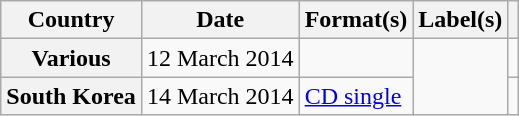<table class="wikitable plainrowheaders" border="1">
<tr>
<th>Country</th>
<th>Date</th>
<th>Format(s)</th>
<th>Label(s)</th>
<th></th>
</tr>
<tr>
<th scope="row">Various</th>
<td>12 March 2014</td>
<td></td>
<td rowspan="2"></td>
<td></td>
</tr>
<tr>
<th scope="row">South Korea</th>
<td>14 March 2014</td>
<td><a href='#'>CD single</a></td>
<td></td>
</tr>
</table>
